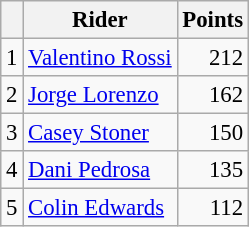<table class="wikitable" style="font-size: 95%;">
<tr>
<th></th>
<th>Rider</th>
<th>Points</th>
</tr>
<tr>
<td align=center>1</td>
<td> <a href='#'>Valentino Rossi</a></td>
<td align=right>212</td>
</tr>
<tr>
<td align=center>2</td>
<td> <a href='#'>Jorge Lorenzo</a></td>
<td align=right>162</td>
</tr>
<tr>
<td align=center>3</td>
<td> <a href='#'>Casey Stoner</a></td>
<td align=right>150</td>
</tr>
<tr>
<td align=center>4</td>
<td> <a href='#'>Dani Pedrosa</a></td>
<td align=right>135</td>
</tr>
<tr>
<td align=center>5</td>
<td> <a href='#'>Colin Edwards</a></td>
<td align=right>112</td>
</tr>
</table>
